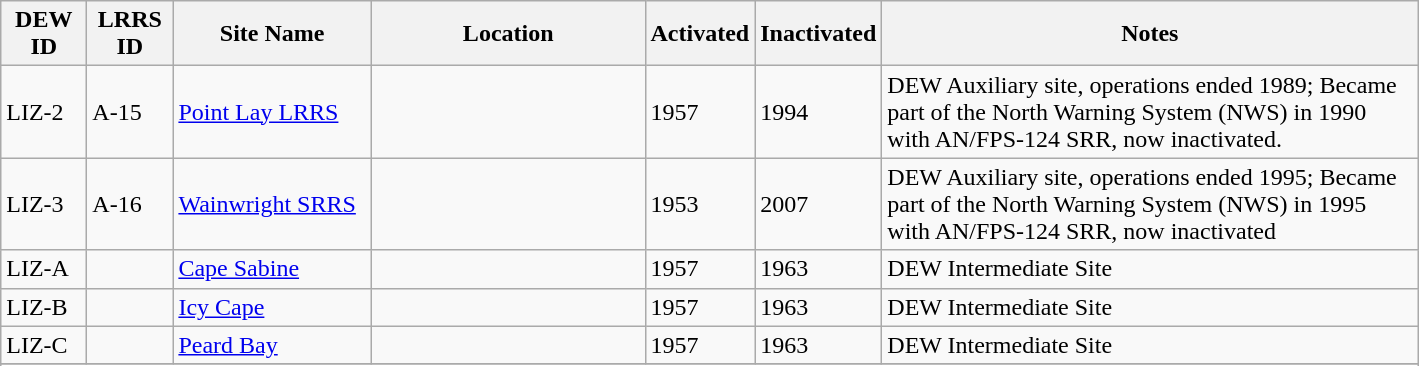<table class="wikitable sortable">
<tr>
<th scope="col" width="50">DEW ID</th>
<th scope="col" width="50">LRRS ID</th>
<th scope="col" width="125">Site Name</th>
<th scope="col" width="175">Location</th>
<th scope="col" width="50">Activated</th>
<th scope="col" width="50">Inactivated</th>
<th scope="col" width="350">Notes</th>
</tr>
<tr>
<td>LIZ-2</td>
<td>A-15</td>
<td><a href='#'>Point Lay LRRS</a></td>
<td></td>
<td>1957</td>
<td>1994</td>
<td>DEW Auxiliary site, operations ended 1989; Became part of the North Warning System (NWS) in 1990 with AN/FPS-124 SRR, now inactivated.</td>
</tr>
<tr>
<td>LIZ-3</td>
<td>A-16</td>
<td><a href='#'>Wainwright SRRS</a></td>
<td></td>
<td>1953</td>
<td>2007</td>
<td>DEW Auxiliary site, operations ended 1995; Became part of the North Warning System (NWS) in 1995 with AN/FPS-124 SRR, now inactivated</td>
</tr>
<tr>
<td>LIZ-A</td>
<td></td>
<td><a href='#'>Cape Sabine</a></td>
<td></td>
<td>1957</td>
<td>1963</td>
<td>DEW Intermediate Site</td>
</tr>
<tr>
<td>LIZ-B</td>
<td></td>
<td><a href='#'>Icy Cape</a></td>
<td></td>
<td>1957</td>
<td>1963</td>
<td>DEW Intermediate Site</td>
</tr>
<tr>
<td>LIZ-C</td>
<td></td>
<td><a href='#'>Peard Bay</a></td>
<td></td>
<td>1957</td>
<td>1963</td>
<td>DEW Intermediate Site</td>
</tr>
<tr>
</tr>
<tr>
</tr>
</table>
